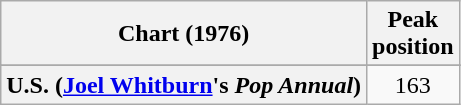<table class="wikitable sortable plainrowheaders" style="text-align:center">
<tr>
<th>Chart (1976)</th>
<th>Peak<br>position</th>
</tr>
<tr>
</tr>
<tr>
<th scope="row">U.S. (<a href='#'>Joel Whitburn</a>'s <em>Pop Annual</em>)</th>
<td style="text-align:center;">163</td>
</tr>
</table>
